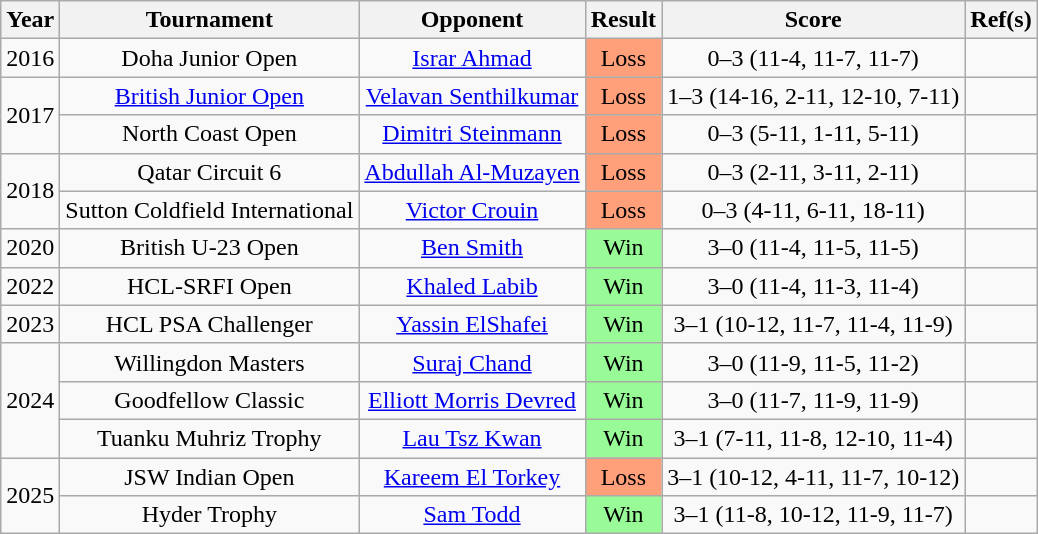<table class="wikitable" style="text-align:center;">
<tr>
<th>Year</th>
<th>Tournament</th>
<th>Opponent</th>
<th>Result</th>
<th>Score</th>
<th>Ref(s)</th>
</tr>
<tr>
<td>2016</td>
<td>Doha Junior Open</td>
<td> <a href='#'>Israr Ahmad</a></td>
<td bgcolor="ffa07a">Loss</td>
<td>0–3 (11-4, 11-7, 11-7)</td>
<td></td>
</tr>
<tr>
<td rowspan=2>2017</td>
<td><a href='#'>British Junior Open</a></td>
<td> <a href='#'>Velavan Senthilkumar</a></td>
<td bgcolor="ffa07a">Loss</td>
<td>1–3 (14-16, 2-11, 12-10, 7-11)</td>
<td></td>
</tr>
<tr>
<td>North Coast Open</td>
<td> <a href='#'>Dimitri Steinmann</a></td>
<td bgcolor="ffa07a">Loss</td>
<td>0–3 (5-11, 1-11, 5-11)</td>
<td></td>
</tr>
<tr>
<td rowspan=2>2018</td>
<td>Qatar Circuit 6</td>
<td> <a href='#'>Abdullah Al-Muzayen</a></td>
<td bgcolor="ffa07a">Loss</td>
<td>0–3 (2-11, 3-11, 2-11)</td>
<td></td>
</tr>
<tr>
<td>Sutton Coldfield International</td>
<td> <a href='#'>Victor Crouin</a></td>
<td bgcolor="ffa07a">Loss</td>
<td>0–3 (4-11, 6-11, 18-11)</td>
<td></td>
</tr>
<tr>
<td>2020</td>
<td>British U-23 Open</td>
<td> <a href='#'>Ben Smith</a></td>
<td bgcolor="99FB98">Win</td>
<td>3–0 (11-4, 11-5, 11-5)</td>
<td></td>
</tr>
<tr>
<td>2022</td>
<td>HCL-SRFI Open</td>
<td> <a href='#'>Khaled Labib</a></td>
<td bgcolor="99FB98">Win</td>
<td>3–0 (11-4, 11-3, 11-4)</td>
<td></td>
</tr>
<tr>
<td>2023</td>
<td>HCL PSA Challenger</td>
<td> <a href='#'>Yassin ElShafei</a></td>
<td bgcolor="99FB98">Win</td>
<td>3–1 (10-12, 11-7, 11-4, 11-9)</td>
<td></td>
</tr>
<tr>
<td rowspan=3>2024</td>
<td>Willingdon Masters</td>
<td> <a href='#'>Suraj Chand</a></td>
<td bgcolor="99FB98">Win</td>
<td>3–0 (11-9, 11-5, 11-2)</td>
<td></td>
</tr>
<tr>
<td>Goodfellow Classic</td>
<td> <a href='#'>Elliott Morris Devred</a></td>
<td bgcolor="99FB98">Win</td>
<td>3–0 (11-7, 11-9, 11-9)</td>
<td></td>
</tr>
<tr>
<td>Tuanku Muhriz Trophy</td>
<td> <a href='#'>Lau Tsz Kwan</a></td>
<td bgcolor="99FB98">Win</td>
<td>3–1 (7-11, 11-8, 12-10, 11-4)</td>
<td></td>
</tr>
<tr>
<td rowspan=2>2025</td>
<td>JSW Indian Open</td>
<td> <a href='#'>Kareem El Torkey</a></td>
<td bgcolor="ffa07a">Loss</td>
<td>3–1 (10-12, 4-11, 11-7, 10-12)</td>
<td></td>
</tr>
<tr>
<td>Hyder Trophy</td>
<td> <a href='#'>Sam Todd</a></td>
<td bgcolor="99FB98">Win</td>
<td>3–1 (11-8, 10-12, 11-9, 11-7)</td>
<td></td>
</tr>
</table>
